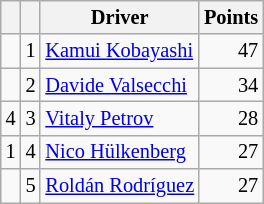<table class="wikitable" style="font-size: 85%;">
<tr>
<th></th>
<th></th>
<th>Driver</th>
<th>Points</th>
</tr>
<tr>
<td align="left"></td>
<td align="center">1</td>
<td> <a href='#'>Kamui Kobayashi</a></td>
<td align="right">47</td>
</tr>
<tr>
<td align="left"></td>
<td align="center">2</td>
<td> <a href='#'>Davide Valsecchi</a></td>
<td align="right">34</td>
</tr>
<tr>
<td align="left"> 4</td>
<td align="center">3</td>
<td> <a href='#'>Vitaly Petrov</a></td>
<td align="right">28</td>
</tr>
<tr>
<td align="left"> 1</td>
<td align="center">4</td>
<td> <a href='#'>Nico Hülkenberg</a></td>
<td align="right">27</td>
</tr>
<tr>
<td align="left"></td>
<td align="center">5</td>
<td> <a href='#'>Roldán Rodríguez</a></td>
<td align="right">27</td>
</tr>
</table>
